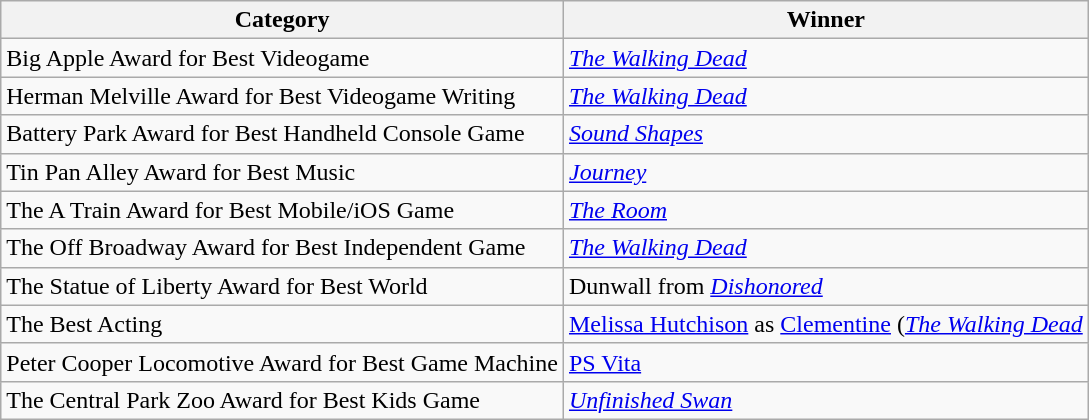<table class="wikitable sortable plainrowheaders" border="none" style="margin:0">
<tr valign="bottom">
<th scope="col">Category</th>
<th scope="col">Winner</th>
</tr>
<tr>
<td>Big Apple Award for Best Videogame</td>
<td><em><a href='#'>The Walking Dead</a></em></td>
</tr>
<tr>
<td>Herman Melville Award for Best Videogame Writing</td>
<td><em><a href='#'>The Walking Dead</a></em></td>
</tr>
<tr>
<td>Battery Park Award for Best Handheld Console Game</td>
<td><em><a href='#'>Sound Shapes</a></em></td>
</tr>
<tr>
<td>Tin Pan Alley Award for Best Music</td>
<td><em><a href='#'>Journey</a></em></td>
</tr>
<tr>
<td>The A Train Award for Best Mobile/iOS Game</td>
<td><em><a href='#'>The Room</a></em></td>
</tr>
<tr>
<td>The Off Broadway Award for Best Independent Game</td>
<td><em><a href='#'>The Walking Dead</a></em></td>
</tr>
<tr>
<td>The Statue of Liberty Award for Best World</td>
<td>Dunwall from <em><a href='#'>Dishonored</a></em></td>
</tr>
<tr>
<td>The Best Acting</td>
<td><a href='#'>Melissa Hutchison</a> as <a href='#'>Clementine</a> (<em><a href='#'>The Walking Dead</a></em></td>
</tr>
<tr>
<td>Peter Cooper Locomotive Award for Best Game Machine</td>
<td><a href='#'>PS Vita</a></td>
</tr>
<tr>
<td>The Central Park Zoo Award for Best Kids Game</td>
<td><em><a href='#'>Unfinished Swan</a></em></td>
</tr>
</table>
